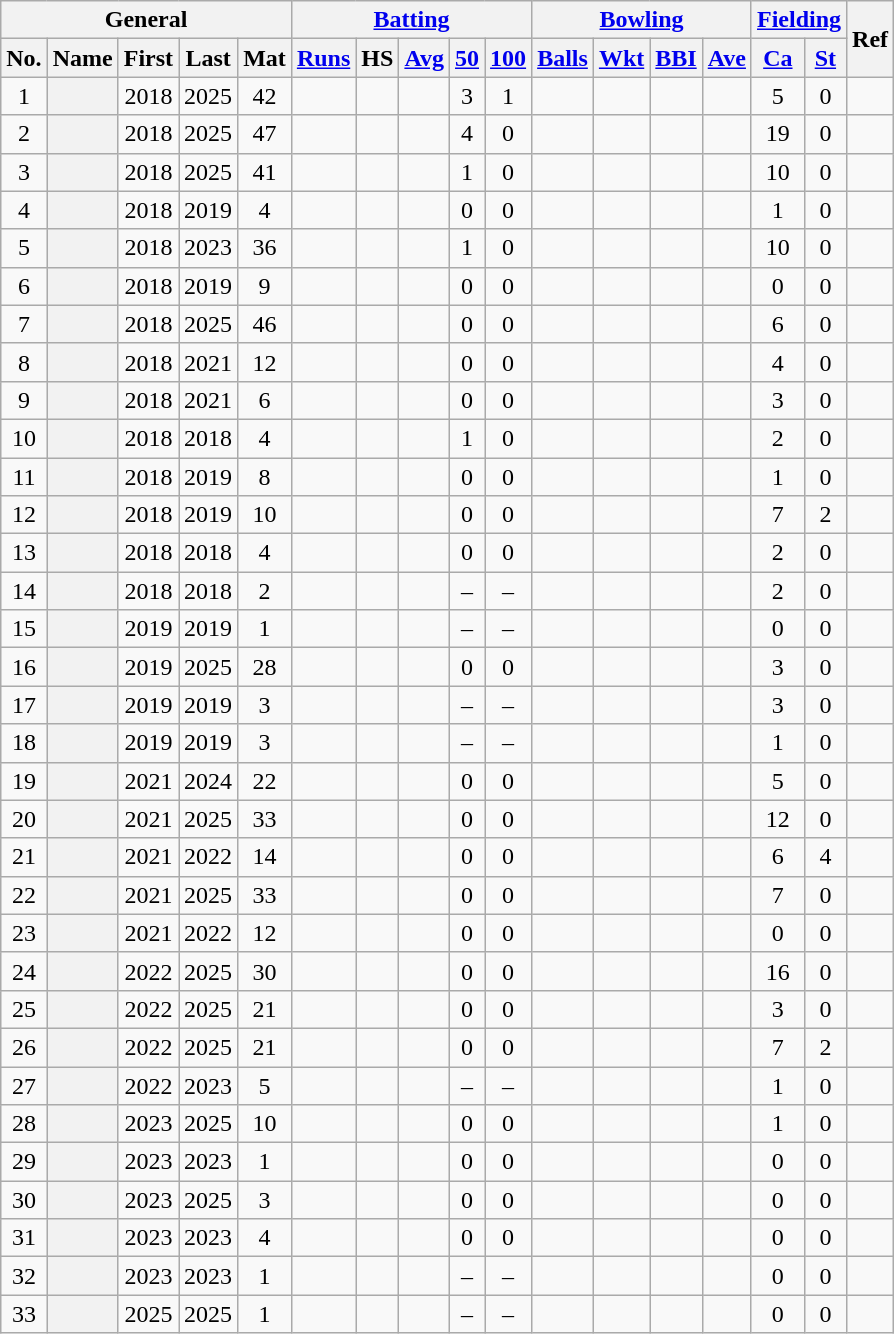<table class="wikitable plainrowheaders sortable">
<tr align="center">
<th scope="col" colspan=5 class="unsortable">General</th>
<th scope="col" colspan=5 class="unsortable"><a href='#'>Batting</a></th>
<th scope="col" colspan=4 class="unsortable"><a href='#'>Bowling</a></th>
<th scope="col" colspan=2 class="unsortable"><a href='#'>Fielding</a></th>
<th scope="col" rowspan=2 class="unsortable">Ref</th>
</tr>
<tr align="center">
<th scope="col">No.</th>
<th scope="col">Name</th>
<th scope="col">First</th>
<th scope="col">Last</th>
<th scope="col">Mat</th>
<th scope="col"><a href='#'>Runs</a></th>
<th scope="col">HS</th>
<th scope="col"><a href='#'>Avg</a></th>
<th scope="col"><a href='#'>50</a></th>
<th scope="col"><a href='#'>100</a></th>
<th scope="col"><a href='#'>Balls</a></th>
<th scope="col"><a href='#'>Wkt</a></th>
<th scope="col"><a href='#'>BBI</a></th>
<th scope="col"><a href='#'>Ave</a></th>
<th scope="col"><a href='#'>Ca</a></th>
<th scope="col"><a href='#'>St</a></th>
</tr>
<tr align="center">
<td>1</td>
<th scope="row"></th>
<td>2018</td>
<td>2025</td>
<td>42</td>
<td></td>
<td></td>
<td></td>
<td>3</td>
<td>1</td>
<td></td>
<td></td>
<td></td>
<td></td>
<td>5</td>
<td>0</td>
<td></td>
</tr>
<tr align="center">
<td>2</td>
<th scope="row"></th>
<td>2018</td>
<td>2025</td>
<td>47</td>
<td></td>
<td></td>
<td></td>
<td>4</td>
<td>0</td>
<td></td>
<td></td>
<td></td>
<td></td>
<td>19</td>
<td>0</td>
<td></td>
</tr>
<tr align="center">
<td>3</td>
<th scope="row"></th>
<td>2018</td>
<td>2025</td>
<td>41</td>
<td></td>
<td></td>
<td></td>
<td>1</td>
<td>0</td>
<td></td>
<td></td>
<td></td>
<td></td>
<td>10</td>
<td>0</td>
<td></td>
</tr>
<tr align="center">
<td>4</td>
<th scope="row"></th>
<td>2018</td>
<td>2019</td>
<td>4</td>
<td></td>
<td></td>
<td></td>
<td>0</td>
<td>0</td>
<td></td>
<td></td>
<td></td>
<td></td>
<td>1</td>
<td>0</td>
<td></td>
</tr>
<tr align="center">
<td>5</td>
<th scope="row"></th>
<td>2018</td>
<td>2023</td>
<td>36</td>
<td></td>
<td></td>
<td></td>
<td>1</td>
<td>0</td>
<td></td>
<td></td>
<td></td>
<td></td>
<td>10</td>
<td>0</td>
<td></td>
</tr>
<tr align="center">
<td>6</td>
<th scope="row"></th>
<td>2018</td>
<td>2019</td>
<td>9</td>
<td></td>
<td></td>
<td></td>
<td>0</td>
<td>0</td>
<td></td>
<td></td>
<td></td>
<td></td>
<td>0</td>
<td>0</td>
<td></td>
</tr>
<tr align="center">
<td>7</td>
<th scope="row"></th>
<td>2018</td>
<td>2025</td>
<td>46</td>
<td></td>
<td></td>
<td></td>
<td>0</td>
<td>0</td>
<td></td>
<td></td>
<td></td>
<td></td>
<td>6</td>
<td>0</td>
<td></td>
</tr>
<tr align="center">
<td>8</td>
<th scope="row"></th>
<td>2018</td>
<td>2021</td>
<td>12</td>
<td></td>
<td></td>
<td></td>
<td>0</td>
<td>0</td>
<td></td>
<td></td>
<td></td>
<td></td>
<td>4</td>
<td>0</td>
<td></td>
</tr>
<tr align="center">
<td>9</td>
<th scope="row"></th>
<td>2018</td>
<td>2021</td>
<td>6</td>
<td></td>
<td></td>
<td></td>
<td>0</td>
<td>0</td>
<td></td>
<td></td>
<td></td>
<td></td>
<td>3</td>
<td>0</td>
<td></td>
</tr>
<tr align="center">
<td>10</td>
<th scope="row"></th>
<td>2018</td>
<td>2018</td>
<td>4</td>
<td></td>
<td></td>
<td></td>
<td>1</td>
<td>0</td>
<td></td>
<td></td>
<td></td>
<td></td>
<td>2</td>
<td>0</td>
<td></td>
</tr>
<tr align="center">
<td>11</td>
<th scope="row"></th>
<td>2018</td>
<td>2019</td>
<td>8</td>
<td></td>
<td></td>
<td></td>
<td>0</td>
<td>0</td>
<td></td>
<td></td>
<td></td>
<td></td>
<td>1</td>
<td>0</td>
<td></td>
</tr>
<tr align="center">
<td>12</td>
<th scope="row"></th>
<td>2018</td>
<td>2019</td>
<td>10</td>
<td></td>
<td></td>
<td></td>
<td>0</td>
<td>0</td>
<td></td>
<td></td>
<td></td>
<td></td>
<td>7</td>
<td>2</td>
<td></td>
</tr>
<tr align="center">
<td>13</td>
<th scope="row"></th>
<td>2018</td>
<td>2018</td>
<td>4</td>
<td></td>
<td></td>
<td></td>
<td>0</td>
<td>0</td>
<td></td>
<td></td>
<td></td>
<td></td>
<td>2</td>
<td>0</td>
<td></td>
</tr>
<tr align="center">
<td>14</td>
<th scope="row"></th>
<td>2018</td>
<td>2018</td>
<td>2</td>
<td></td>
<td></td>
<td></td>
<td>–</td>
<td>–</td>
<td></td>
<td></td>
<td></td>
<td></td>
<td>2</td>
<td>0</td>
<td></td>
</tr>
<tr align="center">
<td>15</td>
<th scope="row"></th>
<td>2019</td>
<td>2019</td>
<td>1</td>
<td></td>
<td></td>
<td></td>
<td>–</td>
<td>–</td>
<td></td>
<td></td>
<td></td>
<td></td>
<td>0</td>
<td>0</td>
<td></td>
</tr>
<tr align="center">
<td>16</td>
<th scope="row"></th>
<td>2019</td>
<td>2025</td>
<td>28</td>
<td></td>
<td></td>
<td></td>
<td>0</td>
<td>0</td>
<td></td>
<td></td>
<td></td>
<td></td>
<td>3</td>
<td>0</td>
<td></td>
</tr>
<tr align="center">
<td>17</td>
<th scope="row"></th>
<td>2019</td>
<td>2019</td>
<td>3</td>
<td></td>
<td></td>
<td></td>
<td>–</td>
<td>–</td>
<td></td>
<td></td>
<td></td>
<td></td>
<td>3</td>
<td>0</td>
<td></td>
</tr>
<tr align="center">
<td>18</td>
<th scope="row"></th>
<td>2019</td>
<td>2019</td>
<td>3</td>
<td></td>
<td></td>
<td></td>
<td>–</td>
<td>–</td>
<td></td>
<td></td>
<td></td>
<td></td>
<td>1</td>
<td>0</td>
<td></td>
</tr>
<tr align="center">
<td>19</td>
<th scope="row"></th>
<td>2021</td>
<td>2024</td>
<td>22</td>
<td></td>
<td></td>
<td></td>
<td>0</td>
<td>0</td>
<td></td>
<td></td>
<td></td>
<td></td>
<td>5</td>
<td>0</td>
<td></td>
</tr>
<tr align="center">
<td>20</td>
<th scope="row"></th>
<td>2021</td>
<td>2025</td>
<td>33</td>
<td></td>
<td></td>
<td></td>
<td>0</td>
<td>0</td>
<td></td>
<td></td>
<td></td>
<td></td>
<td>12</td>
<td>0</td>
<td></td>
</tr>
<tr align="center">
<td>21</td>
<th scope="row"></th>
<td>2021</td>
<td>2022</td>
<td>14</td>
<td></td>
<td></td>
<td></td>
<td>0</td>
<td>0</td>
<td></td>
<td></td>
<td></td>
<td></td>
<td>6</td>
<td>4</td>
<td></td>
</tr>
<tr align="center">
<td>22</td>
<th scope="row"></th>
<td>2021</td>
<td>2025</td>
<td>33</td>
<td></td>
<td></td>
<td></td>
<td>0</td>
<td>0</td>
<td></td>
<td></td>
<td></td>
<td></td>
<td>7</td>
<td>0</td>
<td></td>
</tr>
<tr align="center">
<td>23</td>
<th scope="row"></th>
<td>2021</td>
<td>2022</td>
<td>12</td>
<td></td>
<td></td>
<td></td>
<td>0</td>
<td>0</td>
<td></td>
<td></td>
<td></td>
<td></td>
<td>0</td>
<td>0</td>
<td></td>
</tr>
<tr align="center">
<td>24</td>
<th scope="row"></th>
<td>2022</td>
<td>2025</td>
<td>30</td>
<td></td>
<td></td>
<td></td>
<td>0</td>
<td>0</td>
<td></td>
<td></td>
<td></td>
<td></td>
<td>16</td>
<td>0</td>
<td></td>
</tr>
<tr align="center">
<td>25</td>
<th scope="row"></th>
<td>2022</td>
<td>2025</td>
<td>21</td>
<td></td>
<td></td>
<td></td>
<td>0</td>
<td>0</td>
<td></td>
<td></td>
<td></td>
<td></td>
<td>3</td>
<td>0</td>
<td></td>
</tr>
<tr align="center">
<td>26</td>
<th scope="row"></th>
<td>2022</td>
<td>2025</td>
<td>21</td>
<td></td>
<td></td>
<td></td>
<td>0</td>
<td>0</td>
<td></td>
<td></td>
<td></td>
<td></td>
<td>7</td>
<td>2</td>
<td></td>
</tr>
<tr align="center">
<td>27</td>
<th scope="row"></th>
<td>2022</td>
<td>2023</td>
<td>5</td>
<td></td>
<td></td>
<td></td>
<td>–</td>
<td>–</td>
<td></td>
<td></td>
<td></td>
<td></td>
<td>1</td>
<td>0</td>
<td></td>
</tr>
<tr align="center">
<td>28</td>
<th scope="row"></th>
<td>2023</td>
<td>2025</td>
<td>10</td>
<td></td>
<td></td>
<td></td>
<td>0</td>
<td>0</td>
<td></td>
<td></td>
<td></td>
<td></td>
<td>1</td>
<td>0</td>
<td></td>
</tr>
<tr align="center">
<td>29</td>
<th scope="row"></th>
<td>2023</td>
<td>2023</td>
<td>1</td>
<td></td>
<td></td>
<td></td>
<td>0</td>
<td>0</td>
<td></td>
<td></td>
<td></td>
<td></td>
<td>0</td>
<td>0</td>
<td></td>
</tr>
<tr align="center">
<td>30</td>
<th scope="row"></th>
<td>2023</td>
<td>2025</td>
<td>3</td>
<td></td>
<td></td>
<td></td>
<td>0</td>
<td>0</td>
<td></td>
<td></td>
<td></td>
<td></td>
<td>0</td>
<td>0</td>
<td></td>
</tr>
<tr align="center">
<td>31</td>
<th scope="row"></th>
<td>2023</td>
<td>2023</td>
<td>4</td>
<td></td>
<td></td>
<td></td>
<td>0</td>
<td>0</td>
<td></td>
<td></td>
<td></td>
<td></td>
<td>0</td>
<td>0</td>
<td></td>
</tr>
<tr align="center">
<td>32</td>
<th scope="row"></th>
<td>2023</td>
<td>2023</td>
<td>1</td>
<td></td>
<td></td>
<td></td>
<td>–</td>
<td>–</td>
<td></td>
<td></td>
<td></td>
<td></td>
<td>0</td>
<td>0</td>
<td></td>
</tr>
<tr align="center">
<td>33</td>
<th scope="row"></th>
<td>2025</td>
<td>2025</td>
<td>1</td>
<td></td>
<td></td>
<td></td>
<td>–</td>
<td>–</td>
<td></td>
<td></td>
<td></td>
<td></td>
<td>0</td>
<td>0</td>
<td></td>
</tr>
</table>
